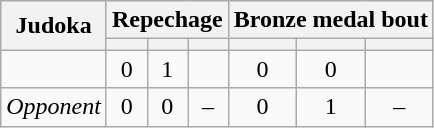<table class="wikitable" style="text-align:center">
<tr>
<th rowspan="2">Judoka</th>
<th colspan="3">Repechage</th>
<th colspan="3">Bronze medal bout</th>
</tr>
<tr>
<th></th>
<th></th>
<th></th>
<th></th>
<th></th>
<th></th>
</tr>
<tr>
<td></td>
<td>0</td>
<td>1</td>
<td></td>
<td>0</td>
<td>0</td>
<td></td>
</tr>
<tr>
<td><em>Opponent</em></td>
<td>0</td>
<td>0</td>
<td>–</td>
<td>0</td>
<td>1</td>
<td>–</td>
</tr>
</table>
